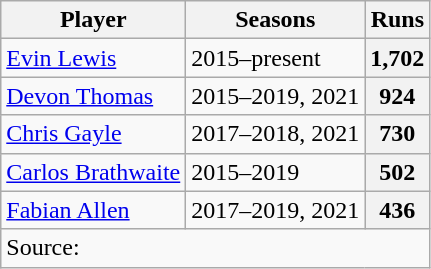<table class="wikitable">
<tr>
<th>Player</th>
<th>Seasons</th>
<th>Runs</th>
</tr>
<tr>
<td><a href='#'>Evin Lewis</a></td>
<td>2015–present</td>
<th>1,702</th>
</tr>
<tr>
<td><a href='#'>Devon Thomas</a></td>
<td>2015–2019, 2021</td>
<th>924</th>
</tr>
<tr>
<td><a href='#'>Chris Gayle</a></td>
<td>2017–2018, 2021</td>
<th>730</th>
</tr>
<tr>
<td><a href='#'>Carlos Brathwaite</a></td>
<td>2015–2019</td>
<th>502</th>
</tr>
<tr>
<td><a href='#'>Fabian Allen</a></td>
<td>2017–2019, 2021</td>
<th>436</th>
</tr>
<tr>
<td colspan="3" style="text-align:left">Source: </td>
</tr>
</table>
